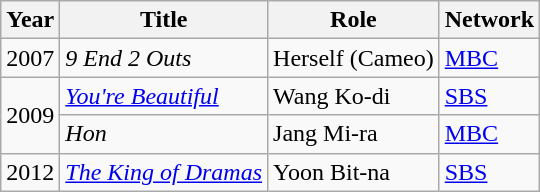<table class="wikitable">
<tr>
<th>Year</th>
<th>Title</th>
<th>Role</th>
<th>Network</th>
</tr>
<tr>
<td rowspan=1>2007</td>
<td><em>9 End 2 Outs</em></td>
<td>Herself (Cameo)</td>
<td><a href='#'>MBC</a></td>
</tr>
<tr>
<td rowspan=2>2009</td>
<td><em><a href='#'>You're Beautiful</a></em></td>
<td>Wang Ko-di</td>
<td><a href='#'>SBS</a></td>
</tr>
<tr>
<td><em>Hon</em></td>
<td>Jang Mi-ra</td>
<td><a href='#'>MBC</a></td>
</tr>
<tr>
<td rowspan=1>2012</td>
<td><em><a href='#'>The King of Dramas</a></em></td>
<td>Yoon Bit-na</td>
<td><a href='#'>SBS</a></td>
</tr>
</table>
